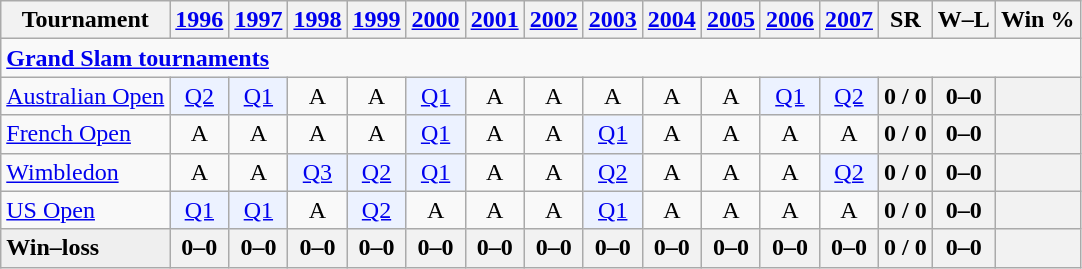<table class=wikitable style=text-align:center>
<tr>
<th>Tournament</th>
<th><a href='#'>1996</a></th>
<th><a href='#'>1997</a></th>
<th><a href='#'>1998</a></th>
<th><a href='#'>1999</a></th>
<th><a href='#'>2000</a></th>
<th><a href='#'>2001</a></th>
<th><a href='#'>2002</a></th>
<th><a href='#'>2003</a></th>
<th><a href='#'>2004</a></th>
<th><a href='#'>2005</a></th>
<th><a href='#'>2006</a></th>
<th><a href='#'>2007</a></th>
<th>SR</th>
<th>W–L</th>
<th>Win %</th>
</tr>
<tr>
<td colspan=25 style=text-align:left><a href='#'><strong>Grand Slam tournaments</strong></a></td>
</tr>
<tr>
<td align=left><a href='#'>Australian Open</a></td>
<td bgcolor=ecf2ff><a href='#'>Q2</a></td>
<td bgcolor=ecf2ff><a href='#'>Q1</a></td>
<td>A</td>
<td>A</td>
<td bgcolor=ecf2ff><a href='#'>Q1</a></td>
<td>A</td>
<td>A</td>
<td>A</td>
<td>A</td>
<td>A</td>
<td bgcolor=ecf2ff><a href='#'>Q1</a></td>
<td bgcolor=ecf2ff><a href='#'>Q2</a></td>
<th>0 / 0</th>
<th>0–0</th>
<th></th>
</tr>
<tr>
<td align=left><a href='#'>French Open</a></td>
<td>A</td>
<td>A</td>
<td>A</td>
<td>A</td>
<td bgcolor=ecf2ff><a href='#'>Q1</a></td>
<td>A</td>
<td>A</td>
<td bgcolor=ecf2ff><a href='#'>Q1</a></td>
<td>A</td>
<td>A</td>
<td>A</td>
<td>A</td>
<th>0 / 0</th>
<th>0–0</th>
<th></th>
</tr>
<tr>
<td align=left><a href='#'>Wimbledon</a></td>
<td>A</td>
<td>A</td>
<td bgcolor=ecf2ff><a href='#'>Q3</a></td>
<td bgcolor=ecf2ff><a href='#'>Q2</a></td>
<td bgcolor=ecf2ff><a href='#'>Q1</a></td>
<td>A</td>
<td>A</td>
<td bgcolor=ecf2ff><a href='#'>Q2</a></td>
<td>A</td>
<td>A</td>
<td>A</td>
<td bgcolor=ecf2ff><a href='#'>Q2</a></td>
<th>0 / 0</th>
<th>0–0</th>
<th></th>
</tr>
<tr>
<td align=left><a href='#'>US Open</a></td>
<td bgcolor=ecf2ff><a href='#'>Q1</a></td>
<td bgcolor=ecf2ff><a href='#'>Q1</a></td>
<td>A</td>
<td bgcolor=ecf2ff><a href='#'>Q2</a></td>
<td>A</td>
<td>A</td>
<td>A</td>
<td bgcolor=ecf2ff><a href='#'>Q1</a></td>
<td>A</td>
<td>A</td>
<td>A</td>
<td>A</td>
<th>0 / 0</th>
<th>0–0</th>
<th></th>
</tr>
<tr style=font-weight:bold;background:#efefef>
<td style=text-align:left>Win–loss</td>
<th>0–0</th>
<th>0–0</th>
<th>0–0</th>
<th>0–0</th>
<th>0–0</th>
<th>0–0</th>
<th>0–0</th>
<th>0–0</th>
<th>0–0</th>
<th>0–0</th>
<th>0–0</th>
<th>0–0</th>
<th>0 / 0</th>
<th>0–0</th>
<th></th>
</tr>
</table>
